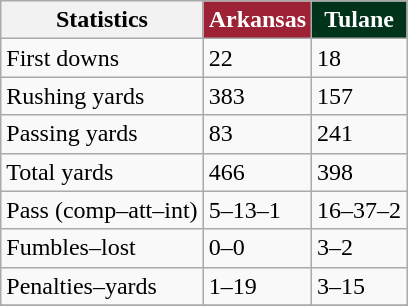<table class="wikitable">
<tr>
<th>Statistics</th>
<th style="background:#9d2235; color:#ffffff">Arkansas</th>
<th style="background:#00331a; color:#ffffff">Tulane</th>
</tr>
<tr>
<td>First downs</td>
<td>22</td>
<td>18</td>
</tr>
<tr>
<td>Rushing yards</td>
<td>383</td>
<td>157</td>
</tr>
<tr>
<td>Passing yards</td>
<td>83</td>
<td>241</td>
</tr>
<tr>
<td>Total yards</td>
<td>466</td>
<td>398</td>
</tr>
<tr>
<td>Pass (comp–att–int)</td>
<td>5–13–1</td>
<td>16–37–2</td>
</tr>
<tr>
<td>Fumbles–lost</td>
<td>0–0</td>
<td>3–2</td>
</tr>
<tr>
<td>Penalties–yards</td>
<td>1–19</td>
<td>3–15</td>
</tr>
<tr>
</tr>
</table>
